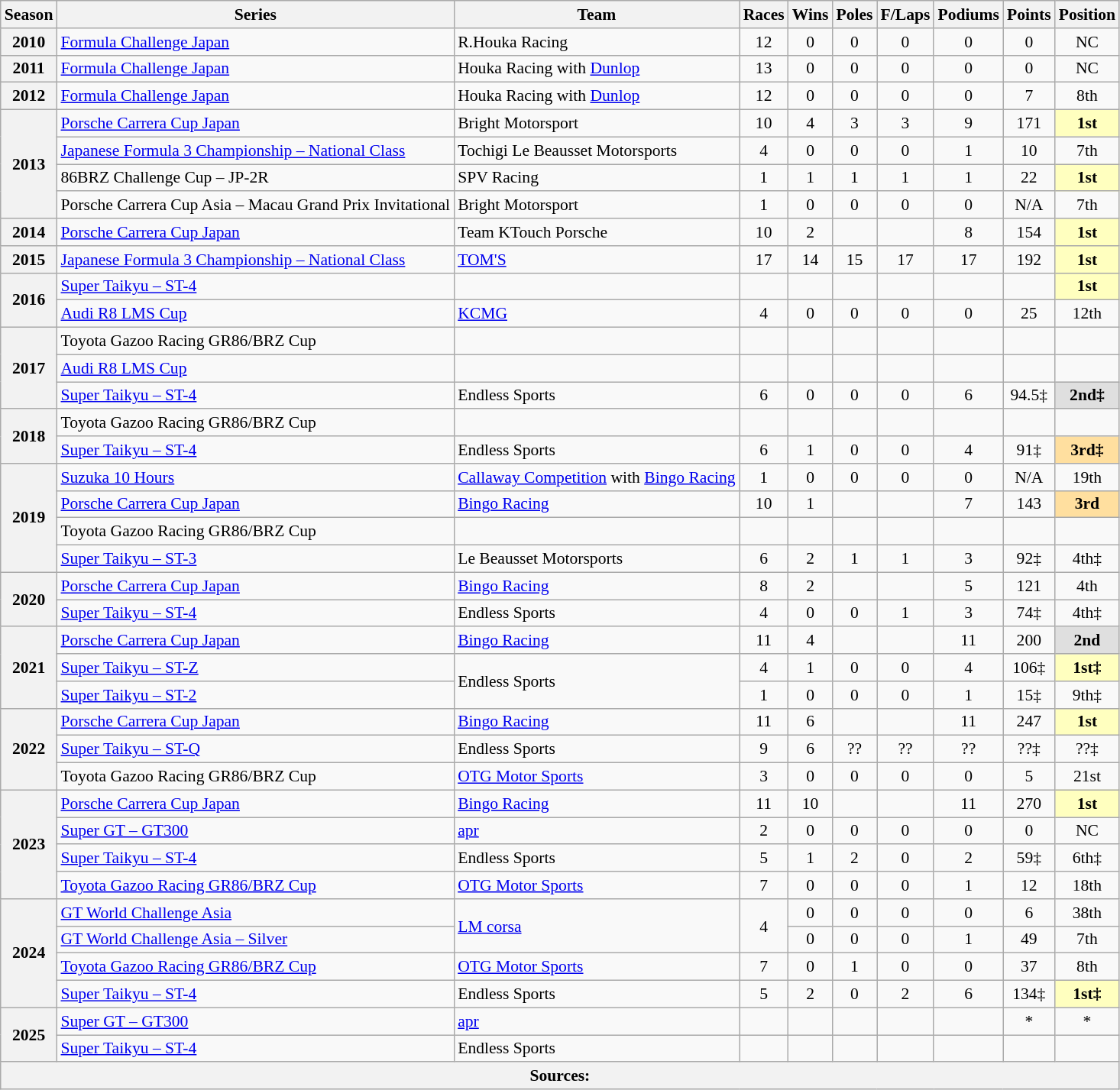<table class="wikitable" style="font-size: 90%; text-align:center">
<tr>
<th>Season</th>
<th>Series</th>
<th>Team</th>
<th>Races</th>
<th>Wins</th>
<th>Poles</th>
<th>F/Laps</th>
<th>Podiums</th>
<th>Points</th>
<th>Position</th>
</tr>
<tr>
<th>2010</th>
<td align=left><a href='#'>Formula Challenge Japan</a></td>
<td align=left>R.Houka Racing</td>
<td>12</td>
<td>0</td>
<td>0</td>
<td>0</td>
<td>0</td>
<td>0</td>
<td>NC</td>
</tr>
<tr>
<th>2011</th>
<td align=left><a href='#'>Formula Challenge Japan</a></td>
<td align=left>Houka Racing with <a href='#'>Dunlop</a></td>
<td>13</td>
<td>0</td>
<td>0</td>
<td>0</td>
<td>0</td>
<td>0</td>
<td>NC</td>
</tr>
<tr>
<th>2012</th>
<td align=left><a href='#'>Formula Challenge Japan</a></td>
<td align=left>Houka Racing with <a href='#'>Dunlop</a></td>
<td>12</td>
<td>0</td>
<td>0</td>
<td>0</td>
<td>0</td>
<td>7</td>
<td>8th</td>
</tr>
<tr>
<th rowspan="4">2013</th>
<td align=left><a href='#'>Porsche Carrera Cup Japan</a></td>
<td align=left>Bright Motorsport</td>
<td>10</td>
<td>4</td>
<td>3</td>
<td>3</td>
<td>9</td>
<td>171</td>
<td style="background:#FFFFBF"><strong>1st</strong></td>
</tr>
<tr>
<td align=left><a href='#'>Japanese Formula 3 Championship – National Class</a></td>
<td align=left>Tochigi Le Beausset Motorsports</td>
<td>4</td>
<td>0</td>
<td>0</td>
<td>0</td>
<td>1</td>
<td>10</td>
<td>7th</td>
</tr>
<tr>
<td align=left>86BRZ Challenge Cup – JP-2R</td>
<td align=left>SPV Racing</td>
<td>1</td>
<td>1</td>
<td>1</td>
<td>1</td>
<td>1</td>
<td>22</td>
<td style="background:#FFFFBF"><strong>1st</strong></td>
</tr>
<tr>
<td align=left>Porsche Carrera Cup Asia – Macau Grand Prix Invitational</td>
<td align=left>Bright Motorsport</td>
<td>1</td>
<td>0</td>
<td>0</td>
<td>0</td>
<td>0</td>
<td>N/A</td>
<td>7th</td>
</tr>
<tr>
<th>2014</th>
<td align=left><a href='#'>Porsche Carrera Cup Japan</a></td>
<td align=left>Team KTouch Porsche</td>
<td>10</td>
<td>2</td>
<td></td>
<td></td>
<td>8</td>
<td>154</td>
<td style="background:#FFFFBF"><strong>1st</strong></td>
</tr>
<tr>
<th>2015</th>
<td align=left><a href='#'>Japanese Formula 3 Championship – National Class</a></td>
<td align=left><a href='#'>TOM'S</a></td>
<td>17</td>
<td>14</td>
<td>15</td>
<td>17</td>
<td>17</td>
<td>192</td>
<td style="background:#FFFFBF"><strong>1st</strong></td>
</tr>
<tr>
<th rowspan="2">2016</th>
<td align=left><a href='#'>Super Taikyu – ST-4</a></td>
<td align=left></td>
<td></td>
<td></td>
<td></td>
<td></td>
<td></td>
<td></td>
<td style="background:#FFFFBF"><strong>1st</strong></td>
</tr>
<tr>
<td align=left><a href='#'>Audi R8 LMS Cup</a></td>
<td align=left><a href='#'>KCMG</a></td>
<td>4</td>
<td>0</td>
<td>0</td>
<td>0</td>
<td>0</td>
<td>25</td>
<td>12th</td>
</tr>
<tr>
<th rowspan="3">2017</th>
<td align=left>Toyota Gazoo Racing GR86/BRZ Cup</td>
<td align=left></td>
<td></td>
<td></td>
<td></td>
<td></td>
<td></td>
<td></td>
<td></td>
</tr>
<tr>
<td align=left><a href='#'>Audi R8 LMS Cup</a></td>
<td align=left></td>
<td></td>
<td></td>
<td></td>
<td></td>
<td></td>
<td></td>
<td></td>
</tr>
<tr>
<td align=left><a href='#'>Super Taikyu – ST-4</a></td>
<td align=left>Endless Sports</td>
<td>6</td>
<td>0</td>
<td>0</td>
<td>0</td>
<td>6</td>
<td>94.5‡</td>
<td style="background:#dfdfdf"><strong>2nd‡</strong></td>
</tr>
<tr>
<th rowspan="2">2018</th>
<td align=left>Toyota Gazoo Racing GR86/BRZ Cup</td>
<td align=left></td>
<td></td>
<td></td>
<td></td>
<td></td>
<td></td>
<td></td>
<td></td>
</tr>
<tr>
<td align=left><a href='#'>Super Taikyu – ST-4</a></td>
<td align=left>Endless Sports</td>
<td>6</td>
<td>1</td>
<td>0</td>
<td>0</td>
<td>4</td>
<td>91‡</td>
<td style="background:#ffdf9f"><strong>3rd‡</strong></td>
</tr>
<tr>
<th rowspan="4">2019</th>
<td align=left><a href='#'>Suzuka 10 Hours</a></td>
<td align=left><a href='#'>Callaway Competition</a> with <a href='#'>Bingo Racing</a></td>
<td>1</td>
<td>0</td>
<td>0</td>
<td>0</td>
<td>0</td>
<td>N/A</td>
<td>19th</td>
</tr>
<tr>
<td align=left><a href='#'>Porsche Carrera Cup Japan</a></td>
<td align=left><a href='#'>Bingo Racing</a></td>
<td>10</td>
<td>1</td>
<td></td>
<td></td>
<td>7</td>
<td>143</td>
<td style="background:#ffdf9f"><strong>3rd</strong></td>
</tr>
<tr>
<td align=left>Toyota Gazoo Racing GR86/BRZ Cup</td>
<td align=left></td>
<td></td>
<td></td>
<td></td>
<td></td>
<td></td>
<td></td>
<td></td>
</tr>
<tr>
<td align=left><a href='#'>Super Taikyu – ST-3</a></td>
<td align=left>Le Beausset Motorsports</td>
<td>6</td>
<td>2</td>
<td>1</td>
<td>1</td>
<td>3</td>
<td>92‡</td>
<td>4th‡</td>
</tr>
<tr>
<th rowspan="2">2020</th>
<td align=left><a href='#'>Porsche Carrera Cup Japan</a></td>
<td align=left><a href='#'>Bingo Racing</a></td>
<td>8</td>
<td>2</td>
<td></td>
<td></td>
<td>5</td>
<td>121</td>
<td>4th</td>
</tr>
<tr>
<td align=left><a href='#'>Super Taikyu – ST-4</a></td>
<td align=left>Endless Sports</td>
<td>4</td>
<td>0</td>
<td>0</td>
<td>1</td>
<td>3</td>
<td>74‡</td>
<td>4th‡</td>
</tr>
<tr>
<th rowspan="3">2021</th>
<td align=left><a href='#'>Porsche Carrera Cup Japan</a></td>
<td align=left><a href='#'>Bingo Racing</a></td>
<td>11</td>
<td>4</td>
<td></td>
<td></td>
<td>11</td>
<td>200</td>
<td style="background:#dfdfdf"><strong>2nd</strong></td>
</tr>
<tr>
<td align=left><a href='#'>Super Taikyu – ST-Z</a></td>
<td align=left rowspan="2">Endless Sports</td>
<td>4</td>
<td>1</td>
<td>0</td>
<td>0</td>
<td>4</td>
<td>106‡</td>
<td style="background:#FFFFBF"><strong>1st‡</strong></td>
</tr>
<tr>
<td align=left><a href='#'>Super Taikyu – ST-2</a></td>
<td>1</td>
<td>0</td>
<td>0</td>
<td>0</td>
<td>1</td>
<td>15‡</td>
<td>9th‡</td>
</tr>
<tr>
<th rowspan="3">2022</th>
<td align=left><a href='#'>Porsche Carrera Cup Japan</a></td>
<td align=left><a href='#'>Bingo Racing</a></td>
<td>11</td>
<td>6</td>
<td></td>
<td></td>
<td>11</td>
<td>247</td>
<td style="background:#FFFFBF"><strong>1st</strong></td>
</tr>
<tr>
<td align=left><a href='#'>Super Taikyu – ST-Q</a></td>
<td align=left>Endless Sports</td>
<td>9</td>
<td>6</td>
<td>??</td>
<td>??</td>
<td>??</td>
<td>??‡</td>
<td>??‡</td>
</tr>
<tr>
<td align=left>Toyota Gazoo Racing GR86/BRZ Cup</td>
<td align=left><a href='#'>OTG Motor Sports</a></td>
<td>3</td>
<td>0</td>
<td>0</td>
<td>0</td>
<td>0</td>
<td>5</td>
<td>21st</td>
</tr>
<tr>
<th rowspan="4">2023</th>
<td align=left><a href='#'>Porsche Carrera Cup Japan</a></td>
<td align=left><a href='#'>Bingo Racing</a></td>
<td>11</td>
<td>10</td>
<td></td>
<td></td>
<td>11</td>
<td>270</td>
<td style="background:#FFFFBF"><strong>1st</strong></td>
</tr>
<tr>
<td align=left><a href='#'>Super GT – GT300</a></td>
<td align=left><a href='#'>apr</a></td>
<td>2</td>
<td>0</td>
<td>0</td>
<td>0</td>
<td>0</td>
<td>0</td>
<td>NC</td>
</tr>
<tr>
<td align=left><a href='#'>Super Taikyu – ST-4</a></td>
<td align=left>Endless Sports</td>
<td>5</td>
<td>1</td>
<td>2</td>
<td>0</td>
<td>2</td>
<td>59‡</td>
<td>6th‡</td>
</tr>
<tr>
<td align=left><a href='#'>Toyota Gazoo Racing GR86/BRZ Cup</a></td>
<td align=left><a href='#'>OTG Motor Sports</a></td>
<td>7</td>
<td>0</td>
<td>0</td>
<td>0</td>
<td>1</td>
<td>12</td>
<td>18th</td>
</tr>
<tr>
<th rowspan="4">2024</th>
<td align=left><a href='#'>GT World Challenge Asia</a></td>
<td align=left rowspan="2"><a href='#'>LM corsa</a></td>
<td rowspan="2">4</td>
<td>0</td>
<td>0</td>
<td>0</td>
<td>0</td>
<td>6</td>
<td>38th</td>
</tr>
<tr>
<td align=left><a href='#'>GT World Challenge Asia – Silver</a></td>
<td>0</td>
<td>0</td>
<td>0</td>
<td>1</td>
<td>49</td>
<td>7th</td>
</tr>
<tr>
<td align=left><a href='#'>Toyota Gazoo Racing GR86/BRZ Cup</a></td>
<td align=left><a href='#'>OTG Motor Sports</a></td>
<td>7</td>
<td>0</td>
<td>1</td>
<td>0</td>
<td>0</td>
<td>37</td>
<td>8th</td>
</tr>
<tr>
<td align=left><a href='#'>Super Taikyu – ST-4</a></td>
<td align=left>Endless Sports</td>
<td>5</td>
<td>2</td>
<td>0</td>
<td>2</td>
<td>6</td>
<td>134‡</td>
<td style="background:#FFFFBF"><strong>1st‡</strong></td>
</tr>
<tr>
<th rowspan="2">2025</th>
<td align=left><a href='#'>Super GT – GT300</a></td>
<td align=left><a href='#'>apr</a></td>
<td></td>
<td></td>
<td></td>
<td></td>
<td></td>
<td>*</td>
<td>*</td>
</tr>
<tr>
<td align=left><a href='#'>Super Taikyu – ST-4</a></td>
<td align=left>Endless Sports</td>
<td></td>
<td></td>
<td></td>
<td></td>
<td></td>
<td></td>
<td></td>
</tr>
<tr>
<th colspan="10">Sources:</th>
</tr>
</table>
